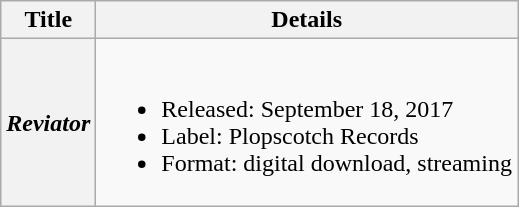<table class="wikitable plainrowheaders">
<tr>
<th scope="col">Title</th>
<th scope="col">Details</th>
</tr>
<tr>
<th scope="row"><em>Reviator</em></th>
<td><br><ul><li>Released: September 18, 2017</li><li>Label: Plopscotch Records</li><li>Format: digital download, streaming</li></ul></td>
</tr>
</table>
